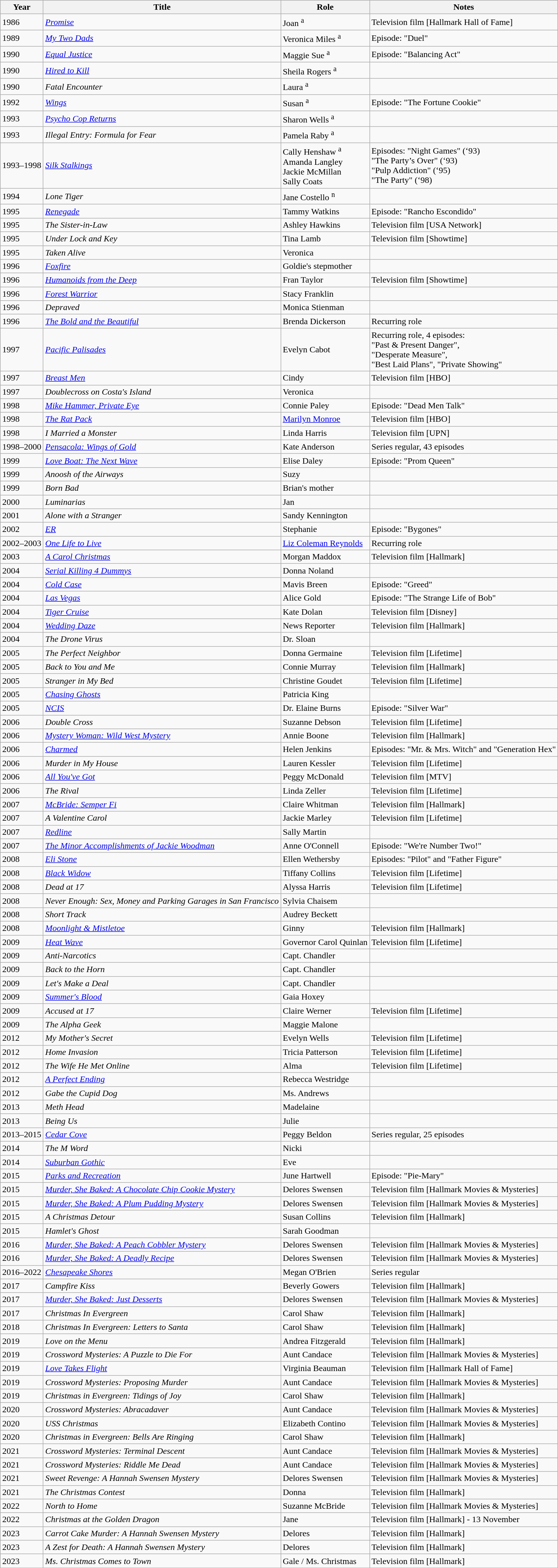<table class="wikitable sortable mw-collapsible">
<tr>
<th>Year</th>
<th>Title</th>
<th>Role</th>
<th class="unsortable">Notes</th>
</tr>
<tr>
<td>1986</td>
<td><em><a href='#'>Promise</a></em></td>
<td>Joan <sup>a</sup></td>
<td>Television film [Hallmark Hall of Fame]</td>
</tr>
<tr>
<td>1989</td>
<td><em><a href='#'>My Two Dads</a></em></td>
<td>Veronica Miles <sup>a</sup></td>
<td>Episode: "Duel"</td>
</tr>
<tr>
<td>1990</td>
<td><em><a href='#'>Equal Justice</a></em></td>
<td>Maggie Sue  <sup>a</sup></td>
<td>Episode: "Balancing Act"</td>
</tr>
<tr>
<td>1990</td>
<td><em><a href='#'>Hired to Kill</a></em></td>
<td>Sheila Rogers  <sup>a</sup></td>
<td></td>
</tr>
<tr>
<td>1990</td>
<td><em>Fatal Encounter</em></td>
<td>Laura  <sup>a</sup></td>
<td></td>
</tr>
<tr>
<td>1992</td>
<td><em><a href='#'>Wings</a></em></td>
<td>Susan  <sup>a</sup></td>
<td>Episode: "The Fortune Cookie"</td>
</tr>
<tr>
<td>1993</td>
<td><em><a href='#'>Psycho Cop Returns</a></em></td>
<td>Sharon Wells  <sup>a</sup></td>
<td></td>
</tr>
<tr>
<td>1993</td>
<td><em>Illegal Entry: Formula for Fear</em></td>
<td>Pamela Raby  <sup>a</sup></td>
<td></td>
</tr>
<tr>
<td>1993–1998</td>
<td><em><a href='#'>Silk Stalkings</a></em></td>
<td>Cally Henshaw  <sup>a</sup><br>Amanda Langley<br>Jackie McMillan<br>Sally Coats</td>
<td>Episodes: "Night Games" (‘93)<br>"The Party’s Over" (‘93)<br>"Pulp Addiction" (‘95)<br>"The Party" (‘98)</td>
</tr>
<tr>
<td>1994</td>
<td><em>Lone Tiger</em></td>
<td>Jane Costello  <sup>n</sup></td>
<td></td>
</tr>
<tr>
<td>1995</td>
<td><em><a href='#'>Renegade</a></em></td>
<td>Tammy Watkins</td>
<td>Episode: "Rancho Escondido"</td>
</tr>
<tr>
<td>1995</td>
<td><em>The Sister-in-Law</em></td>
<td>Ashley Hawkins</td>
<td>Television film [USA Network]</td>
</tr>
<tr>
<td>1995</td>
<td><em>Under Lock and Key</em></td>
<td>Tina Lamb</td>
<td>Television film [Showtime]</td>
</tr>
<tr>
<td>1995</td>
<td><em>Taken Alive</em></td>
<td>Veronica</td>
<td></td>
</tr>
<tr>
<td>1996</td>
<td><em><a href='#'>Foxfire</a></em></td>
<td>Goldie's stepmother</td>
<td></td>
</tr>
<tr>
<td>1996</td>
<td><em><a href='#'>Humanoids from the Deep</a></em></td>
<td>Fran Taylor</td>
<td>Television film [Showtime]</td>
</tr>
<tr>
<td>1996</td>
<td><em><a href='#'>Forest Warrior</a></em></td>
<td>Stacy Franklin</td>
<td></td>
</tr>
<tr>
<td>1996</td>
<td><em>Depraved</em></td>
<td>Monica Stienman</td>
<td></td>
</tr>
<tr>
<td>1996</td>
<td><em><a href='#'>The Bold and the Beautiful</a> </em></td>
<td>Brenda Dickerson</td>
<td>Recurring role</td>
</tr>
<tr>
<td>1997</td>
<td><em><a href='#'>Pacific Palisades</a></em></td>
<td>Evelyn Cabot</td>
<td>Recurring role, 4 episodes:<br>"Past & Present Danger",<br>"Desperate Measure",<br>"Best Laid Plans", "Private Showing"</td>
</tr>
<tr>
<td>1997</td>
<td><em><a href='#'>Breast Men</a></em></td>
<td>Cindy</td>
<td>Television film [HBO]</td>
</tr>
<tr>
<td>1997</td>
<td><em>Doublecross on Costa's Island</em></td>
<td>Veronica</td>
<td></td>
</tr>
<tr>
<td>1998</td>
<td><em><a href='#'>Mike Hammer, Private Eye</a></em></td>
<td>Connie Paley</td>
<td>Episode: "Dead Men Talk"</td>
</tr>
<tr>
<td>1998</td>
<td><em><a href='#'>The Rat Pack</a></em></td>
<td><a href='#'>Marilyn Monroe</a></td>
<td>Television film [HBO]</td>
</tr>
<tr>
<td>1998</td>
<td><em>I Married a Monster</em></td>
<td>Linda Harris</td>
<td>Television film [UPN]</td>
</tr>
<tr>
<td>1998–2000</td>
<td><em><a href='#'>Pensacola: Wings of Gold</a></em></td>
<td>Kate Anderson</td>
<td>Series regular, 43 episodes</td>
</tr>
<tr>
<td>1999</td>
<td><em><a href='#'>Love Boat: The Next Wave</a></em></td>
<td>Elise Daley</td>
<td>Episode: "Prom Queen"</td>
</tr>
<tr>
<td>1999</td>
<td><em>Anoosh of the Airways</em></td>
<td>Suzy</td>
<td></td>
</tr>
<tr>
<td>1999</td>
<td><em>Born Bad</em></td>
<td>Brian's mother</td>
<td></td>
</tr>
<tr>
<td>2000</td>
<td><em>Luminarias</em></td>
<td>Jan</td>
<td></td>
</tr>
<tr>
<td>2001</td>
<td><em>Alone with a Stranger</em></td>
<td>Sandy Kennington</td>
<td></td>
</tr>
<tr>
<td>2002</td>
<td><em><a href='#'>ER</a></em></td>
<td>Stephanie</td>
<td>Episode: "Bygones"</td>
</tr>
<tr>
<td>2002–2003</td>
<td><em><a href='#'>One Life to Live</a></em></td>
<td><a href='#'>Liz Coleman Reynolds</a></td>
<td>Recurring role</td>
</tr>
<tr>
<td>2003</td>
<td><em><a href='#'>A Carol Christmas</a></em></td>
<td>Morgan Maddox</td>
<td>Television film [Hallmark]</td>
</tr>
<tr>
<td>2004</td>
<td><em><a href='#'>Serial Killing 4 Dummys</a></em></td>
<td>Donna Noland</td>
<td></td>
</tr>
<tr>
<td>2004</td>
<td><em><a href='#'>Cold Case</a> </em></td>
<td>Mavis Breen</td>
<td>Episode: "Greed"</td>
</tr>
<tr>
<td>2004</td>
<td><em><a href='#'>Las Vegas</a></em></td>
<td>Alice Gold</td>
<td>Episode: "The Strange Life of Bob"</td>
</tr>
<tr>
<td>2004</td>
<td><em><a href='#'>Tiger Cruise</a></em></td>
<td>Kate Dolan</td>
<td>Television film [Disney]</td>
</tr>
<tr>
<td>2004</td>
<td><em><a href='#'>Wedding Daze</a></em></td>
<td>News Reporter</td>
<td>Television film [Hallmark]</td>
</tr>
<tr>
<td>2004</td>
<td><em>The Drone Virus</em></td>
<td>Dr. Sloan</td>
<td></td>
</tr>
<tr>
<td>2005</td>
<td><em>The Perfect Neighbor</em></td>
<td>Donna Germaine</td>
<td>Television film [Lifetime]</td>
</tr>
<tr>
<td>2005</td>
<td><em>Back to You and Me</em></td>
<td>Connie Murray</td>
<td>Television film [Hallmark]</td>
</tr>
<tr>
<td>2005</td>
<td><em>Stranger in My Bed </em></td>
<td>Christine Goudet</td>
<td>Television film [Lifetime]</td>
</tr>
<tr>
<td>2005</td>
<td><em><a href='#'>Chasing Ghosts</a></em></td>
<td>Patricia King</td>
<td></td>
</tr>
<tr>
<td>2005</td>
<td><em><a href='#'>NCIS</a></em></td>
<td>Dr. Elaine Burns</td>
<td>Episode: "Silver War"</td>
</tr>
<tr>
<td>2006</td>
<td><em>Double Cross</em></td>
<td>Suzanne Debson</td>
<td>Television film [Lifetime]</td>
</tr>
<tr>
<td>2006</td>
<td><em><a href='#'>Mystery Woman: Wild West Mystery</a></em></td>
<td>Annie Boone</td>
<td>Television film [Hallmark]</td>
</tr>
<tr>
<td>2006</td>
<td><em><a href='#'>Charmed</a></em></td>
<td>Helen Jenkins</td>
<td>Episodes: "Mr. & Mrs. Witch" and "Generation Hex"</td>
</tr>
<tr>
<td>2006</td>
<td><em>Murder in My House </em></td>
<td>Lauren Kessler</td>
<td>Television film [Lifetime]</td>
</tr>
<tr>
<td>2006</td>
<td><em><a href='#'>All You've Got</a></em></td>
<td>Peggy McDonald</td>
<td>Television film [MTV]</td>
</tr>
<tr>
<td>2006</td>
<td><em>The Rival</em></td>
<td>Linda Zeller</td>
<td>Television film [Lifetime]</td>
</tr>
<tr>
<td>2007</td>
<td><em><a href='#'>McBride: Semper Fi</a></em></td>
<td>Claire Whitman</td>
<td>Television film [Hallmark]</td>
</tr>
<tr>
<td>2007</td>
<td><em>A Valentine Carol</em></td>
<td>Jackie Marley</td>
<td>Television film [Lifetime]</td>
</tr>
<tr>
<td>2007</td>
<td><em><a href='#'>Redline</a></em></td>
<td>Sally Martin</td>
<td></td>
</tr>
<tr>
<td>2007</td>
<td><em><a href='#'>The Minor Accomplishments of Jackie Woodman</a></em></td>
<td>Anne O'Connell</td>
<td>Episode: "We're Number Two!"</td>
</tr>
<tr>
<td>2008</td>
<td><em><a href='#'>Eli Stone</a></em></td>
<td>Ellen Wethersby</td>
<td>Episodes: "Pilot" and "Father Figure"</td>
</tr>
<tr>
<td>2008</td>
<td><em><a href='#'>Black Widow</a></em></td>
<td>Tiffany Collins</td>
<td>Television film [Lifetime]</td>
</tr>
<tr>
<td>2008</td>
<td><em>Dead at 17</em></td>
<td>Alyssa Harris</td>
<td>Television film [Lifetime]</td>
</tr>
<tr>
<td>2008</td>
<td><em>Never Enough: Sex, Money and Parking Garages in San Francisco</em></td>
<td>Sylvia Chaisem</td>
<td></td>
</tr>
<tr>
<td>2008</td>
<td><em>Short Track</em></td>
<td>Audrey Beckett</td>
<td></td>
</tr>
<tr>
<td>2008</td>
<td><em><a href='#'>Moonlight & Mistletoe</a></em></td>
<td>Ginny</td>
<td>Television film [Hallmark]</td>
</tr>
<tr>
<td>2009</td>
<td><em><a href='#'>Heat Wave</a></em></td>
<td>Governor Carol Quinlan</td>
<td>Television film [Lifetime]</td>
</tr>
<tr>
<td>2009</td>
<td><em>Anti-Narcotics</em></td>
<td>Capt. Chandler</td>
<td></td>
</tr>
<tr>
<td>2009</td>
<td><em>Back to the Horn</em></td>
<td>Capt. Chandler</td>
<td></td>
</tr>
<tr>
<td>2009</td>
<td><em>Let's Make a Deal</em></td>
<td>Capt. Chandler</td>
<td></td>
</tr>
<tr>
<td>2009</td>
<td><em><a href='#'>Summer's Blood</a></em></td>
<td>Gaia Hoxey</td>
<td></td>
</tr>
<tr>
<td>2009</td>
<td><em>Accused at 17</em></td>
<td>Claire Werner</td>
<td>Television film [Lifetime]</td>
</tr>
<tr>
<td>2009</td>
<td><em>The Alpha Geek</em></td>
<td>Maggie Malone</td>
<td></td>
</tr>
<tr>
<td>2012</td>
<td><em>My Mother's Secret</em></td>
<td>Evelyn Wells</td>
<td>Television film [Lifetime]</td>
</tr>
<tr>
<td>2012</td>
<td><em>Home Invasion</em></td>
<td>Tricia Patterson</td>
<td>Television film [Lifetime]</td>
</tr>
<tr>
<td>2012</td>
<td><em>The Wife He Met Online</em></td>
<td>Alma</td>
<td>Television film [Lifetime]</td>
</tr>
<tr>
<td>2012</td>
<td><em><a href='#'>A Perfect Ending</a></em></td>
<td>Rebecca Westridge</td>
<td></td>
</tr>
<tr>
<td>2012</td>
<td><em>Gabe the Cupid Dog</em></td>
<td>Ms. Andrews</td>
<td></td>
</tr>
<tr>
<td>2013</td>
<td><em>Meth Head</em></td>
<td>Madelaine</td>
<td></td>
</tr>
<tr>
<td>2013</td>
<td><em>Being Us</em></td>
<td>Julie</td>
<td></td>
</tr>
<tr>
<td>2013–2015</td>
<td><em><a href='#'>Cedar Cove</a></em></td>
<td>Peggy Beldon</td>
<td>Series regular, 25 episodes</td>
</tr>
<tr>
<td>2014</td>
<td><em>The M Word</em></td>
<td>Nicki</td>
<td></td>
</tr>
<tr>
<td>2014</td>
<td><em><a href='#'>Suburban Gothic</a></em></td>
<td>Eve</td>
<td></td>
</tr>
<tr>
<td>2015</td>
<td><em><a href='#'>Parks and Recreation</a></em></td>
<td>June Hartwell</td>
<td>Episode: "Pie-Mary"</td>
</tr>
<tr>
<td>2015</td>
<td><em><a href='#'>Murder, She Baked: A Chocolate Chip Cookie Mystery</a></em></td>
<td>Delores Swensen</td>
<td>Television film [Hallmark Movies & Mysteries]</td>
</tr>
<tr>
<td>2015</td>
<td><em><a href='#'>Murder, She Baked: A Plum Pudding Mystery</a></em></td>
<td>Delores Swensen</td>
<td>Television film [Hallmark Movies & Mysteries]</td>
</tr>
<tr>
<td>2015</td>
<td><em>A Christmas Detour</em></td>
<td>Susan Collins</td>
<td>Television film [Hallmark]</td>
</tr>
<tr>
<td>2015</td>
<td><em>Hamlet's Ghost</em></td>
<td>Sarah Goodman</td>
<td></td>
</tr>
<tr>
<td>2016</td>
<td><em><a href='#'>Murder, She Baked: A Peach Cobbler Mystery</a></em></td>
<td>Delores Swensen</td>
<td>Television film [Hallmark Movies & Mysteries]</td>
</tr>
<tr>
<td>2016</td>
<td><em><a href='#'>Murder, She Baked: A Deadly Recipe</a></em></td>
<td>Delores Swensen</td>
<td>Television film [Hallmark Movies & Mysteries]</td>
</tr>
<tr>
<td>2016–2022</td>
<td><em><a href='#'>Chesapeake Shores</a></em></td>
<td>Megan O'Brien</td>
<td>Series regular</td>
</tr>
<tr>
<td>2017</td>
<td><em>Campfire Kiss</em></td>
<td>Beverly Gowers</td>
<td>Television film [Hallmark]</td>
</tr>
<tr>
<td>2017</td>
<td><em><a href='#'>Murder, She Baked: Just Desserts</a></em></td>
<td>Delores Swensen</td>
<td>Television film [Hallmark Movies & Mysteries]</td>
</tr>
<tr>
<td>2017</td>
<td><em>Christmas In Evergreen</em></td>
<td>Carol Shaw</td>
<td>Television film [Hallmark]</td>
</tr>
<tr>
<td>2018</td>
<td><em>Christmas In Evergreen: Letters to Santa</em></td>
<td>Carol Shaw</td>
<td>Television film [Hallmark]</td>
</tr>
<tr>
<td>2019</td>
<td><em>Love on the Menu</em></td>
<td>Andrea Fitzgerald</td>
<td>Television film [Hallmark]</td>
</tr>
<tr>
<td>2019</td>
<td><em>Crossword Mysteries: A Puzzle to Die For</em></td>
<td>Aunt Candace</td>
<td>Television film [Hallmark Movies & Mysteries]</td>
</tr>
<tr>
<td>2019</td>
<td><em><a href='#'>Love Takes Flight</a></em></td>
<td>Virginia Beauman</td>
<td>Television film [Hallmark Hall of Fame]</td>
</tr>
<tr>
<td>2019</td>
<td><em>Crossword Mysteries: Proposing Murder</em></td>
<td>Aunt Candace</td>
<td>Television film [Hallmark Movies & Mysteries]</td>
</tr>
<tr>
<td>2019</td>
<td><em>Christmas in Evergreen: Tidings of Joy</em></td>
<td>Carol Shaw</td>
<td>Television film [Hallmark]</td>
</tr>
<tr>
<td>2020</td>
<td><em>Crossword Mysteries: Abracadaver</em></td>
<td>Aunt Candace</td>
<td>Television film [Hallmark Movies & Mysteries]</td>
</tr>
<tr>
<td>2020</td>
<td><em>USS Christmas</em></td>
<td>Elizabeth Contino</td>
<td>Television film [Hallmark Movies & Mysteries]</td>
</tr>
<tr>
<td>2020</td>
<td><em>Christmas in Evergreen: Bells Are Ringing</em></td>
<td>Carol Shaw</td>
<td>Television film [Hallmark]</td>
</tr>
<tr>
<td>2021</td>
<td><em>Crossword Mysteries: Terminal Descent</em></td>
<td>Aunt Candace</td>
<td>Television film [Hallmark Movies & Mysteries]</td>
</tr>
<tr>
<td>2021</td>
<td><em>Crossword Mysteries: Riddle Me Dead</em></td>
<td>Aunt Candace</td>
<td>Television film [Hallmark Movies & Mysteries]</td>
</tr>
<tr>
<td>2021</td>
<td><em>Sweet Revenge: A Hannah Swensen Mystery</em></td>
<td>Delores Swensen</td>
<td>Television film [Hallmark Movies & Mysteries]</td>
</tr>
<tr>
<td>2021</td>
<td><em>The Christmas Contest</em></td>
<td>Donna</td>
<td>Television film [Hallmark]</td>
</tr>
<tr>
<td>2022</td>
<td><em>North to Home</em></td>
<td>Suzanne McBride</td>
<td>Television film [Hallmark Movies & Mysteries]</td>
</tr>
<tr>
<td>2022</td>
<td><em>Christmas at the Golden Dragon</em></td>
<td>Jane</td>
<td>Television film [Hallmark] - 13 November</td>
</tr>
<tr>
<td>2023</td>
<td><em>Carrot Cake Murder: A Hannah Swensen Mystery</em></td>
<td>Delores</td>
<td>Television film [Hallmark]</td>
</tr>
<tr>
<td>2023</td>
<td><em>A Zest for Death: A Hannah Swensen Mystery</em></td>
<td>Delores</td>
<td>Television film [Hallmark]</td>
</tr>
<tr>
<td>2023</td>
<td><em>Ms. Christmas Comes to Town</em></td>
<td>Gale / Ms. Christmas</td>
<td>Television film [Hallmark]</td>
</tr>
</table>
